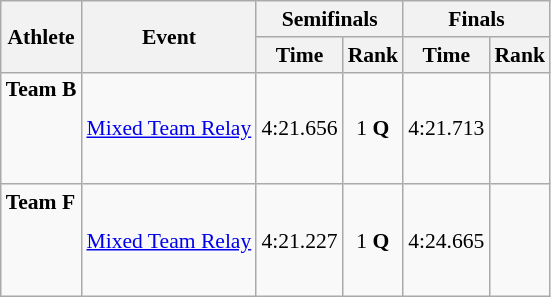<table class="wikitable" style="font-size:90%;">
<tr>
<th rowspan=2>Athlete</th>
<th rowspan=2>Event</th>
<th colspan=2>Semifinals</th>
<th colspan=2>Finals</th>
</tr>
<tr>
<th>Time</th>
<th>Rank</th>
<th>Time</th>
<th>Rank</th>
</tr>
<tr>
<td><strong>Team B</strong><br><br><br><br></td>
<td><a href='#'>Mixed Team Relay</a></td>
<td align=center>4:21.656</td>
<td align=center>1 <strong>Q</strong></td>
<td align=center>4:21.713</td>
<td align=center></td>
</tr>
<tr>
<td><strong>Team F</strong><br><br><br><br></td>
<td><a href='#'>Mixed Team Relay</a></td>
<td align=center>4:21.227</td>
<td align=center>1 <strong>Q</strong></td>
<td align=center>4:24.665</td>
<td align=center></td>
</tr>
</table>
